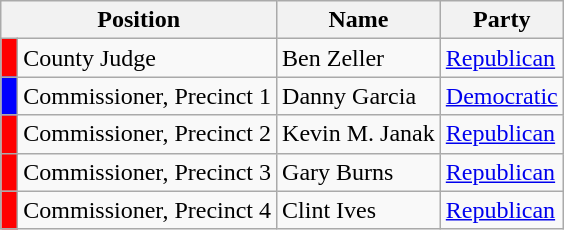<table class=wikitable>
<tr>
<th colspan="2"  style="text-align:center; vertical-align:bottom;"><strong>Position</strong></th>
<th style="text-align:center; vertical-align:bottom;"><strong>Name</strong></th>
<th style="text-align:center; vertical-align:bottom;"><strong>Party</strong></th>
</tr>
<tr>
<td style="background:red;"> </td>
<td>County Judge</td>
<td>Ben Zeller</td>
<td><a href='#'>Republican</a></td>
</tr>
<tr>
<td style="background:blue;"> </td>
<td>Commissioner, Precinct 1</td>
<td>Danny Garcia</td>
<td><a href='#'>Democratic</a></td>
</tr>
<tr>
<td style="background:red;"> </td>
<td>Commissioner, Precinct 2</td>
<td>Kevin M. Janak</td>
<td><a href='#'>Republican</a></td>
</tr>
<tr>
<td style="background:red;"> </td>
<td>Commissioner, Precinct 3</td>
<td>Gary Burns</td>
<td><a href='#'>Republican</a></td>
</tr>
<tr>
<td style="background:red;"> </td>
<td>Commissioner, Precinct 4</td>
<td>Clint Ives</td>
<td><a href='#'>Republican</a></td>
</tr>
</table>
